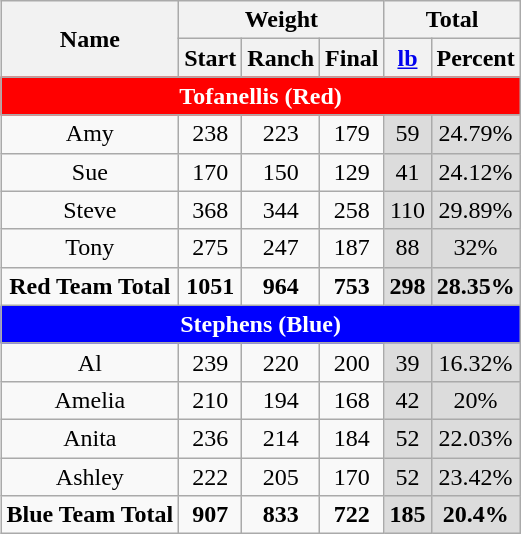<table class="wikitable" style="text-align:center;" align="right">
<tr>
<th rowspan=2>Name</th>
<th colspan=3>Weight</th>
<th colspan=2>Total</th>
</tr>
<tr>
<th>Start</th>
<th>Ranch</th>
<th>Final</th>
<th><a href='#'>lb</a></th>
<th>Percent</th>
</tr>
<tr>
<td colspan=6 style="background-color:red; color:white; font-weight:bold">Tofanellis (Red)</td>
</tr>
<tr>
<td>Amy</td>
<td>238</td>
<td>223</td>
<td>179</td>
<td bgcolor="gainsboro">59</td>
<td bgcolor="gainsboro">24.79%</td>
</tr>
<tr>
<td>Sue</td>
<td>170</td>
<td>150</td>
<td>129</td>
<td bgcolor="gainsboro">41</td>
<td bgcolor="gainsboro">24.12%</td>
</tr>
<tr>
<td>Steve</td>
<td>368</td>
<td>344</td>
<td>258</td>
<td bgcolor="gainsboro">110</td>
<td bgcolor="gainsboro">29.89%</td>
</tr>
<tr>
<td>Tony</td>
<td>275</td>
<td>247</td>
<td>187</td>
<td bgcolor="gainsboro">88</td>
<td bgcolor="gainsboro">32%</td>
</tr>
<tr style="font-weight: bold">
<td>Red Team Total</td>
<td>1051</td>
<td>964</td>
<td>753</td>
<td bgcolor="gainsboro">298</td>
<td bgcolor="gainsboro">28.35%</td>
</tr>
<tr>
<td colspan=6 style="background-color:blue; color:white; font-weight:bold">Stephens (Blue)</td>
</tr>
<tr>
<td>Al</td>
<td>239</td>
<td>220</td>
<td>200</td>
<td bgcolor="gainsboro">39</td>
<td bgcolor="gainsboro">16.32%</td>
</tr>
<tr>
<td>Amelia</td>
<td>210</td>
<td>194</td>
<td>168</td>
<td bgcolor="gainsboro">42</td>
<td bgcolor="gainsboro">20%</td>
</tr>
<tr>
<td>Anita</td>
<td>236</td>
<td>214</td>
<td>184</td>
<td bgcolor="gainsboro">52</td>
<td bgcolor="gainsboro">22.03%</td>
</tr>
<tr>
<td>Ashley</td>
<td>222</td>
<td>205</td>
<td>170</td>
<td bgcolor="gainsboro">52</td>
<td bgcolor="gainsboro">23.42%</td>
</tr>
<tr style="font-weight: bold">
<td>Blue Team Total</td>
<td>907</td>
<td>833</td>
<td>722</td>
<td bgcolor="gainsboro">185</td>
<td bgcolor="gainsboro">20.4%</td>
</tr>
</table>
